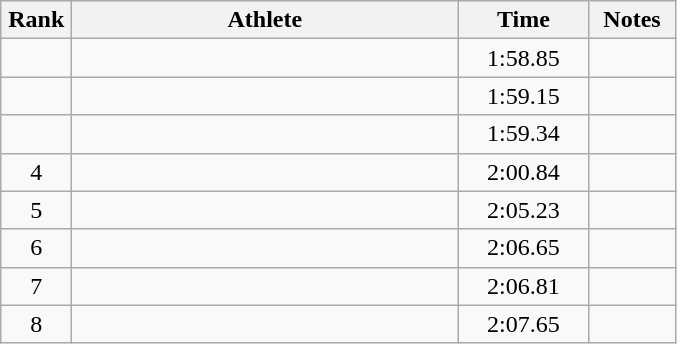<table class="wikitable" style="text-align:center">
<tr>
<th width=40>Rank</th>
<th width=250>Athlete</th>
<th width=80>Time</th>
<th width=50>Notes</th>
</tr>
<tr>
<td></td>
<td align=left></td>
<td>1:58.85</td>
<td></td>
</tr>
<tr>
<td></td>
<td align=left></td>
<td>1:59.15</td>
<td></td>
</tr>
<tr>
<td></td>
<td align=left></td>
<td>1:59.34</td>
<td></td>
</tr>
<tr>
<td>4</td>
<td align=left></td>
<td>2:00.84</td>
<td></td>
</tr>
<tr>
<td>5</td>
<td align=left></td>
<td>2:05.23</td>
<td></td>
</tr>
<tr>
<td>6</td>
<td align=left></td>
<td>2:06.65</td>
<td></td>
</tr>
<tr>
<td>7</td>
<td align=left></td>
<td>2:06.81</td>
<td></td>
</tr>
<tr>
<td>8</td>
<td align=left></td>
<td>2:07.65</td>
<td></td>
</tr>
</table>
